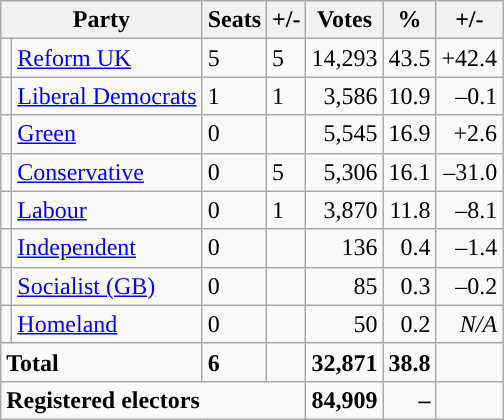<table class="wikitable sortable">
<tr>
<th colspan="2">Party</th>
<th>Seats</th>
<th>+/-</th>
<th>Votes</th>
<th>%</th>
<th>+/-</th>
</tr>
<tr>
<td style="background-color: "></td>
<td><a href='#'>Reform UK</a></td>
<td>5</td>
<td> 5</td>
<td style="text-align:right;">14,293</td>
<td style="text-align:right;">43.5</td>
<td style="text-align:right;">+42.4</td>
</tr>
<tr>
<td style="background-color: "></td>
<td><a href='#'>Liberal Democrats</a></td>
<td>1</td>
<td> 1</td>
<td style="text-align:right;">3,586</td>
<td style="text-align:right;">10.9</td>
<td style="text-align:right;">–0.1</td>
</tr>
<tr>
<td style="background-color: "></td>
<td><a href='#'>Green</a></td>
<td>0</td>
<td></td>
<td style="text-align:right;">5,545</td>
<td style="text-align:right;">16.9</td>
<td style="text-align:right;">+2.6</td>
</tr>
<tr>
<td style="background-color: "></td>
<td><a href='#'>Conservative</a></td>
<td>0</td>
<td> 5</td>
<td style="text-align:right;">5,306</td>
<td style="text-align:right;">16.1</td>
<td style="text-align:right;">–31.0</td>
</tr>
<tr>
<td style="background-color: "></td>
<td><a href='#'>Labour</a></td>
<td>0</td>
<td> 1</td>
<td style="text-align:right;">3,870</td>
<td style="text-align:right;">11.8</td>
<td style="text-align:right;">–8.1</td>
</tr>
<tr>
<td style="background-color: "></td>
<td><a href='#'>Independent</a></td>
<td>0</td>
<td></td>
<td style="text-align:right;">136</td>
<td style="text-align:right;">0.4</td>
<td style="text-align:right;">–1.4</td>
</tr>
<tr>
<td style="background-color: "></td>
<td><a href='#'>Socialist (GB)</a></td>
<td>0</td>
<td></td>
<td style="text-align:right;">85</td>
<td style="text-align:right;">0.3</td>
<td style="text-align:right;">–0.2</td>
</tr>
<tr>
<td style="background-color: "></td>
<td><a href='#'>Homeland</a></td>
<td>0</td>
<td></td>
<td style="text-align:right;">50</td>
<td style="text-align:right;">0.2</td>
<td style="text-align:right;"><em>N/A</em></td>
</tr>
<tr>
<td colspan="2"><strong>Total</strong></td>
<td><strong>6</strong></td>
<td></td>
<td style="text-align:right;"><strong>32,871</strong></td>
<td style="text-align:right;"><strong>38.8</strong></td>
<td style="text-align:right;"></td>
</tr>
<tr>
<td colspan="4"><strong>Registered electors</strong></td>
<td style="text-align:right;"><strong>84,909</strong></td>
<td style="text-align:right;"><strong>–</strong></td>
<td style="text-align:right;"></td>
</tr>
</table>
